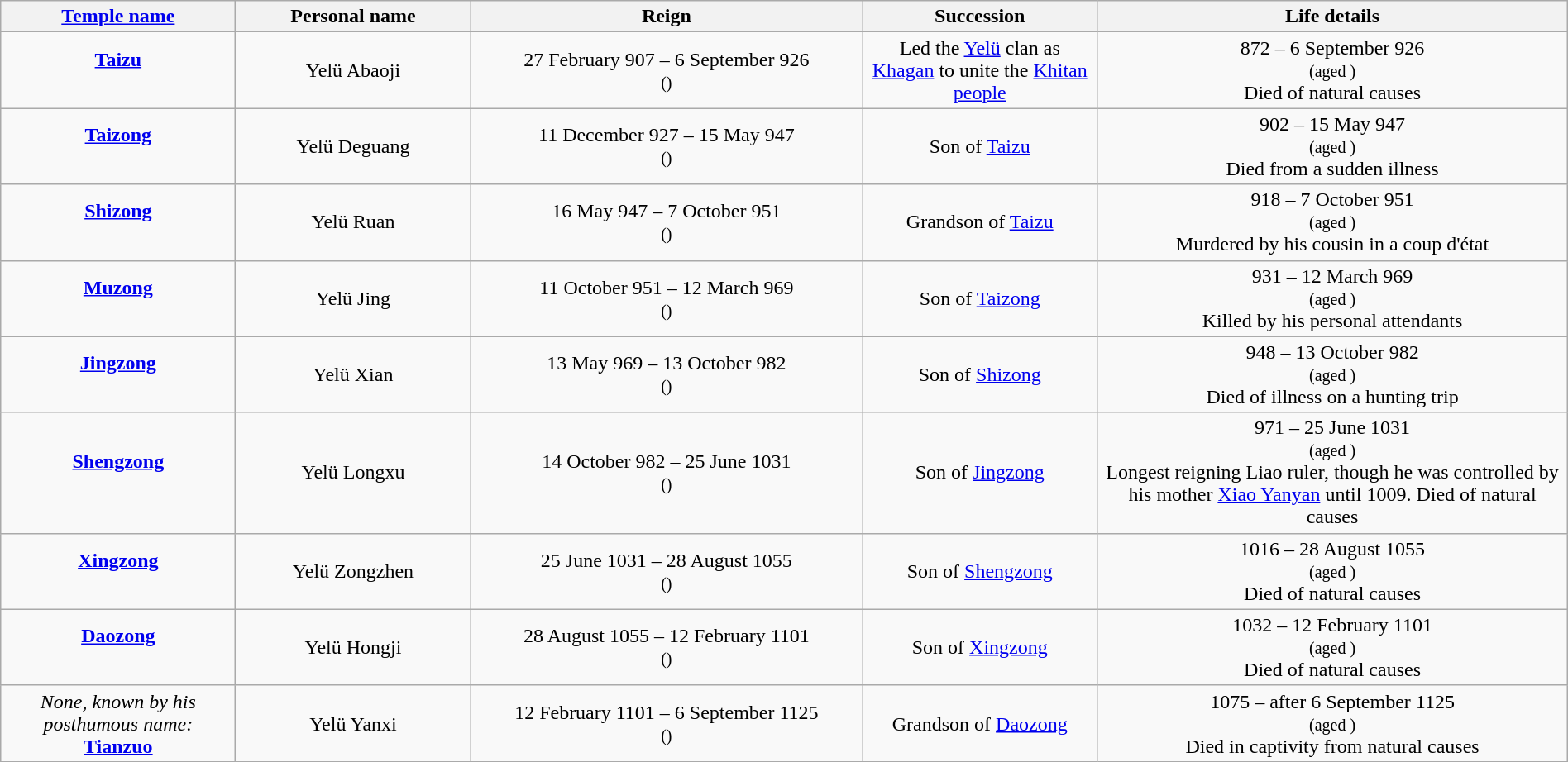<table class="wikitable plainrowheaders" style="text-align:center; width:100%;">
<tr>
<th scope="col" width="15%"><a href='#'>Temple name</a></th>
<th scope="col" width="15%">Personal name</th>
<th scope="col" width="25%">Reign</th>
<th scope="col" width="15%">Succession</th>
<th scope="col" width="30%">Life details</th>
</tr>
<tr>
<td><strong><a href='#'>Taizu</a></strong><br><br><small></small></td>
<td>Yelü Abaoji<br></td>
<td>27 February 907 – 6 September 926<br><small>()</small><br><small></small></td>
<td>Led the <a href='#'>Yelü</a> clan as <a href='#'>Khagan</a> to unite the <a href='#'>Khitan people</a></td>
<td>872 – 6 September 926<br><small>(aged )</small><br>Died of natural causes</td>
</tr>
<tr>
<td><strong><a href='#'>Taizong</a></strong><br><br><small></small></td>
<td>Yelü Deguang<br></td>
<td>11 December 927 – 15 May 947<br><small>()</small><br><small></small></td>
<td>Son of <a href='#'>Taizu</a></td>
<td>902 – 15 May 947<br><small>(aged )</small><br>Died from a sudden illness</td>
</tr>
<tr>
<td><strong><a href='#'>Shizong</a></strong><br><br><small></small></td>
<td>Yelü Ruan<br></td>
<td>16 May 947 – 7 October 951<br><small>()</small><br><small></small></td>
<td>Grandson of <a href='#'>Taizu</a></td>
<td>918 – 7 October 951<br><small>(aged )</small><br>Murdered by his cousin in a coup d'état</td>
</tr>
<tr>
<td><strong><a href='#'>Muzong</a></strong><br><br><small></small></td>
<td>Yelü Jing<br></td>
<td>11 October 951 – 12 March 969<br><small>()</small><br><small></small></td>
<td>Son of <a href='#'>Taizong</a></td>
<td>931 – 12 March 969<br><small>(aged )</small><br>Killed by his personal attendants</td>
</tr>
<tr>
<td><strong><a href='#'>Jingzong</a></strong><br><br><small></small></td>
<td>Yelü Xian<br></td>
<td>13 May 969 – 13 October 982<br><small>()</small><br><small></small></td>
<td>Son of <a href='#'>Shizong</a></td>
<td>948 – 13 October 982<br><small>(aged )</small><br>Died of illness on a hunting trip</td>
</tr>
<tr>
<td><strong><a href='#'>Shengzong</a></strong><br><br><small></small></td>
<td>Yelü Longxu<br></td>
<td>14 October 982 – 25 June 1031<br><small>()</small><br><small></small></td>
<td>Son of <a href='#'>Jingzong</a></td>
<td>971 – 25 June 1031<br><small>(aged )</small><br>Longest reigning Liao ruler, though he was controlled by his mother <a href='#'>Xiao Yanyan</a> until 1009. Died of natural causes</td>
</tr>
<tr>
<td><strong><a href='#'>Xingzong</a></strong><br><br><small></small></td>
<td>Yelü Zongzhen<br></td>
<td>25 June 1031 – 28 August 1055<br><small>()</small><br><small></small></td>
<td>Son of <a href='#'>Shengzong</a></td>
<td>1016 – 28 August 1055<br><small>(aged )</small><br>Died of natural causes</td>
</tr>
<tr>
<td><strong><a href='#'>Daozong</a></strong><br><br><small></small></td>
<td>Yelü Hongji<br></td>
<td>28 August 1055 – 12 February 1101<br><small>()</small><br><small></small></td>
<td>Son of <a href='#'>Xingzong</a></td>
<td>1032 – 12 February 1101<br><small>(aged )</small><br>Died of natural causes</td>
</tr>
<tr>
<td><em>None, known by his posthumous name:</em><br><strong><a href='#'>Tianzuo</a></strong><br></td>
<td>Yelü Yanxi<br></td>
<td>12 February 1101 – 6 September 1125<br><small>()</small><br><small></small></td>
<td>Grandson of <a href='#'>Daozong</a></td>
<td>1075 – after 6 September 1125<br><small>(aged )</small><br>Died in captivity from natural causes</td>
</tr>
</table>
